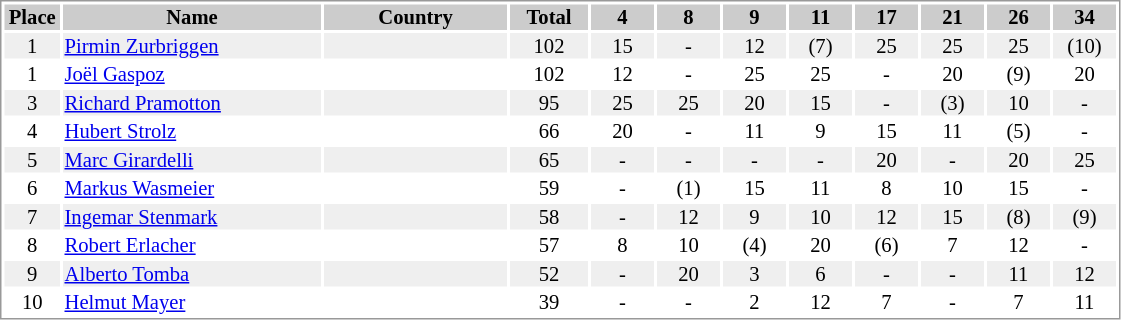<table border="0" style="border: 1px solid #999; background-color:#FFFFFF; text-align:center; font-size:86%; line-height:15px;">
<tr align="center" bgcolor="#CCCCCC">
<th width=35>Place</th>
<th width=170>Name</th>
<th width=120>Country</th>
<th width=50>Total</th>
<th width=40>4</th>
<th width=40>8</th>
<th width=40>9</th>
<th width=40>11</th>
<th width=40>17</th>
<th width=40>21</th>
<th width=40>26</th>
<th width=40>34</th>
</tr>
<tr bgcolor="#EFEFEF">
<td>1</td>
<td align="left"><a href='#'>Pirmin Zurbriggen</a></td>
<td align="left"></td>
<td>102</td>
<td>15</td>
<td>-</td>
<td>12</td>
<td>(7)</td>
<td>25</td>
<td>25</td>
<td>25</td>
<td>(10)</td>
</tr>
<tr>
<td>1</td>
<td align="left"><a href='#'>Joël Gaspoz</a></td>
<td align="left"></td>
<td>102</td>
<td>12</td>
<td>-</td>
<td>25</td>
<td>25</td>
<td>-</td>
<td>20</td>
<td>(9)</td>
<td>20</td>
</tr>
<tr bgcolor="#EFEFEF">
<td>3</td>
<td align="left"><a href='#'>Richard Pramotton</a></td>
<td align="left"></td>
<td>95</td>
<td>25</td>
<td>25</td>
<td>20</td>
<td>15</td>
<td>-</td>
<td>(3)</td>
<td>10</td>
<td>-</td>
</tr>
<tr>
<td>4</td>
<td align="left"><a href='#'>Hubert Strolz</a></td>
<td align="left"></td>
<td>66</td>
<td>20</td>
<td>-</td>
<td>11</td>
<td>9</td>
<td>15</td>
<td>11</td>
<td>(5)</td>
<td>-</td>
</tr>
<tr bgcolor="#EFEFEF">
<td>5</td>
<td align="left"><a href='#'>Marc Girardelli</a></td>
<td align="left"></td>
<td>65</td>
<td>-</td>
<td>-</td>
<td>-</td>
<td>-</td>
<td>20</td>
<td>-</td>
<td>20</td>
<td>25</td>
</tr>
<tr>
<td>6</td>
<td align="left"><a href='#'>Markus Wasmeier</a></td>
<td align="left"></td>
<td>59</td>
<td>-</td>
<td>(1)</td>
<td>15</td>
<td>11</td>
<td>8</td>
<td>10</td>
<td>15</td>
<td>-</td>
</tr>
<tr bgcolor="#EFEFEF">
<td>7</td>
<td align="left"><a href='#'>Ingemar Stenmark</a></td>
<td align="left"></td>
<td>58</td>
<td>-</td>
<td>12</td>
<td>9</td>
<td>10</td>
<td>12</td>
<td>15</td>
<td>(8)</td>
<td>(9)</td>
</tr>
<tr>
<td>8</td>
<td align="left"><a href='#'>Robert Erlacher</a></td>
<td align="left"></td>
<td>57</td>
<td>8</td>
<td>10</td>
<td>(4)</td>
<td>20</td>
<td>(6)</td>
<td>7</td>
<td>12</td>
<td>-</td>
</tr>
<tr bgcolor="#EFEFEF">
<td>9</td>
<td align="left"><a href='#'>Alberto Tomba</a></td>
<td align="left"></td>
<td>52</td>
<td>-</td>
<td>20</td>
<td>3</td>
<td>6</td>
<td>-</td>
<td>-</td>
<td>11</td>
<td>12</td>
</tr>
<tr>
<td>10</td>
<td align="left"><a href='#'>Helmut Mayer</a></td>
<td align="left"></td>
<td>39</td>
<td>-</td>
<td>-</td>
<td>2</td>
<td>12</td>
<td>7</td>
<td>-</td>
<td>7</td>
<td>11</td>
</tr>
</table>
